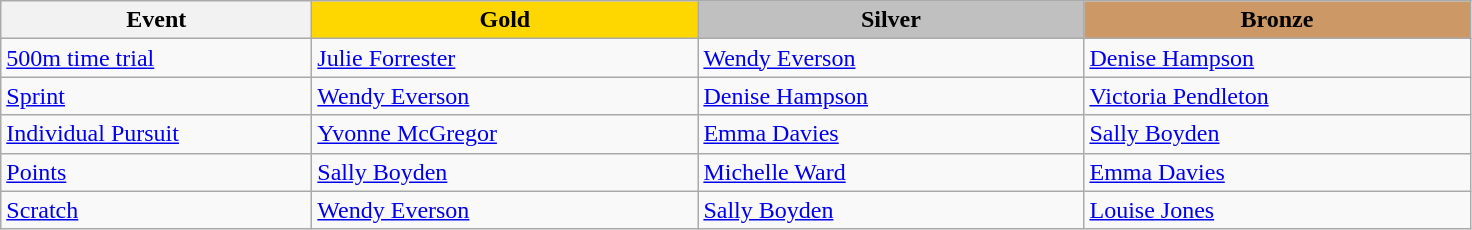<table class="wikitable" style="font-size: 100%">
<tr>
<th width=200>Event</th>
<th width=250 style="background-color: gold;">Gold</th>
<th width=250 style="background-color: silver;">Silver</th>
<th width=250 style="background-color: #cc9966;">Bronze</th>
</tr>
<tr>
<td><a href='#'>500m time trial</a></td>
<td><a href='#'>Julie Forrester</a></td>
<td><a href='#'>Wendy Everson</a></td>
<td><a href='#'>Denise Hampson</a></td>
</tr>
<tr>
<td><a href='#'>Sprint</a></td>
<td><a href='#'>Wendy Everson</a></td>
<td><a href='#'>Denise Hampson</a></td>
<td><a href='#'>Victoria Pendleton</a></td>
</tr>
<tr>
<td><a href='#'>Individual Pursuit</a></td>
<td><a href='#'>Yvonne McGregor</a></td>
<td><a href='#'>Emma Davies</a></td>
<td><a href='#'>Sally Boyden</a></td>
</tr>
<tr>
<td><a href='#'>Points</a></td>
<td><a href='#'>Sally Boyden</a></td>
<td><a href='#'>Michelle Ward</a></td>
<td><a href='#'>Emma Davies</a></td>
</tr>
<tr>
<td><a href='#'>Scratch</a></td>
<td><a href='#'>Wendy Everson</a></td>
<td><a href='#'>Sally Boyden</a></td>
<td><a href='#'>Louise Jones</a></td>
</tr>
</table>
